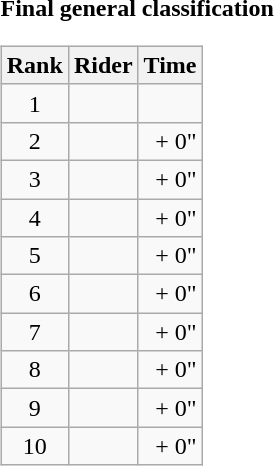<table>
<tr>
<td><strong>Final general classification</strong><br><table class="wikitable">
<tr>
<th scope="col">Rank</th>
<th scope="col">Rider</th>
<th scope="col">Time</th>
</tr>
<tr>
<td style="text-align:center;">1</td>
<td></td>
<td style="text-align:right;"></td>
</tr>
<tr>
<td style="text-align:center;">2</td>
<td></td>
<td style="text-align:right;">+ 0"</td>
</tr>
<tr>
<td style="text-align:center;">3</td>
<td></td>
<td style="text-align:right;">+ 0"</td>
</tr>
<tr>
<td style="text-align:center;">4</td>
<td></td>
<td style="text-align:right;">+ 0"</td>
</tr>
<tr>
<td style="text-align:center;">5</td>
<td></td>
<td style="text-align:right;">+ 0"</td>
</tr>
<tr>
<td style="text-align:center;">6</td>
<td></td>
<td style="text-align:right;">+ 0"</td>
</tr>
<tr>
<td style="text-align:center;">7</td>
<td></td>
<td style="text-align:right;">+ 0"</td>
</tr>
<tr>
<td style="text-align:center;">8</td>
<td></td>
<td style="text-align:right;">+ 0"</td>
</tr>
<tr>
<td style="text-align:center;">9</td>
<td></td>
<td style="text-align:right;">+ 0"</td>
</tr>
<tr>
<td style="text-align:center;">10</td>
<td></td>
<td style="text-align:right;">+ 0"</td>
</tr>
</table>
</td>
</tr>
</table>
